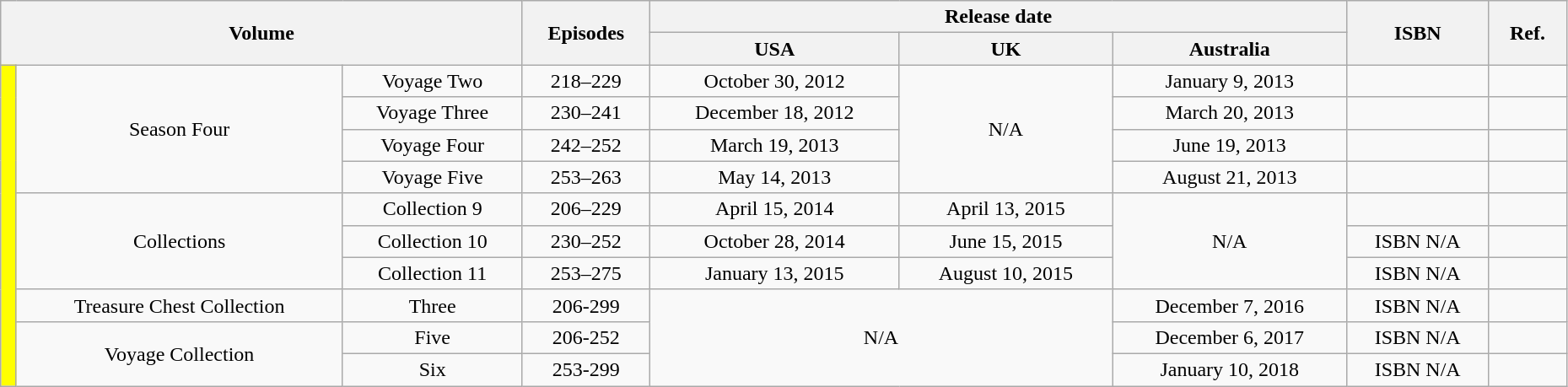<table class="wikitable" style="text-align: center; width: 98%;">
<tr>
<th colspan="3" rowspan="2">Volume</th>
<th rowspan="2">Episodes</th>
<th colspan="3">Release date</th>
<th rowspan="2">ISBN</th>
<th rowspan="2" style="width:5%;">Ref.</th>
</tr>
<tr>
<th>USA</th>
<th>UK</th>
<th>Australia</th>
</tr>
<tr>
<td rowspan="34" style="width:1%; background:#FFFF00;"></td>
<td rowspan="4">Season Four</td>
<td>Voyage Two</td>
<td>218–229</td>
<td>October 30, 2012</td>
<td rowspan="4">N/A</td>
<td>January 9, 2013</td>
<td></td>
<td></td>
</tr>
<tr>
<td>Voyage Three</td>
<td>230–241</td>
<td>December 18, 2012</td>
<td>March 20, 2013</td>
<td></td>
<td></td>
</tr>
<tr>
<td>Voyage Four</td>
<td>242–252</td>
<td>March 19, 2013</td>
<td>June 19, 2013</td>
<td></td>
<td></td>
</tr>
<tr>
<td>Voyage Five</td>
<td>253–263</td>
<td>May 14, 2013</td>
<td>August 21, 2013</td>
<td></td>
<td></td>
</tr>
<tr>
<td rowspan="3">Collections</td>
<td>Collection 9</td>
<td>206–229</td>
<td>April 15, 2014</td>
<td>April 13, 2015</td>
<td rowspan="3">N/A</td>
<td></td>
<td></td>
</tr>
<tr>
<td>Collection 10</td>
<td>230–252</td>
<td>October 28, 2014</td>
<td>June 15, 2015</td>
<td>ISBN N/A</td>
<td></td>
</tr>
<tr>
<td>Collection 11</td>
<td>253–275</td>
<td>January 13, 2015</td>
<td>August 10, 2015</td>
<td>ISBN N/A</td>
<td></td>
</tr>
<tr>
<td>Treasure Chest Collection</td>
<td>Three</td>
<td>206-299</td>
<td colspan="2" rowspan="3">N/A</td>
<td>December 7, 2016</td>
<td>ISBN N/A</td>
<td></td>
</tr>
<tr>
<td rowspan="2">Voyage Collection</td>
<td>Five</td>
<td>206-252</td>
<td>December 6, 2017</td>
<td>ISBN N/A</td>
<td></td>
</tr>
<tr>
<td>Six</td>
<td>253-299</td>
<td>January 10, 2018</td>
<td>ISBN N/A</td>
<td></td>
</tr>
</table>
